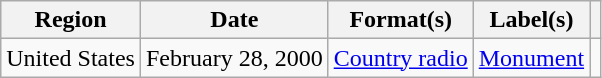<table class="wikitable">
<tr>
<th>Region</th>
<th>Date</th>
<th>Format(s)</th>
<th>Label(s)</th>
<th></th>
</tr>
<tr>
<td>United States</td>
<td>February 28, 2000</td>
<td><a href='#'>Country radio</a></td>
<td><a href='#'>Monument</a></td>
<td></td>
</tr>
</table>
